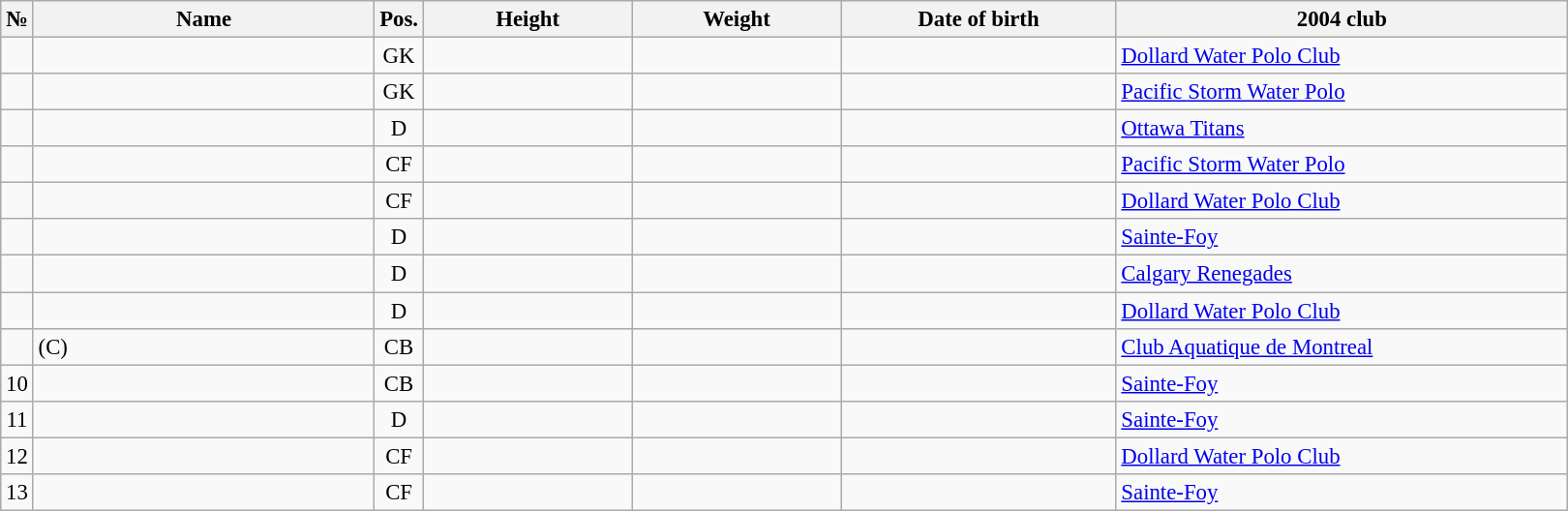<table class="wikitable sortable" style="font-size:95%; text-align:center;">
<tr>
<th>№</th>
<th style="width:15em">Name</th>
<th>Pos.</th>
<th style="width:9em">Height</th>
<th style="width:9em">Weight</th>
<th style="width:12em">Date of birth</th>
<th style="width:20em">2004 club</th>
</tr>
<tr>
<td></td>
<td style="text-align:left;"></td>
<td>GK</td>
<td></td>
<td></td>
<td style="text-align:right;"></td>
<td style="text-align:left;"> <a href='#'>Dollard Water Polo Club</a></td>
</tr>
<tr>
<td></td>
<td style="text-align:left;"></td>
<td>GK</td>
<td></td>
<td></td>
<td style="text-align:right;"></td>
<td style="text-align:left;"> <a href='#'>Pacific Storm Water Polo</a></td>
</tr>
<tr>
<td></td>
<td style="text-align:left;"></td>
<td>D</td>
<td></td>
<td></td>
<td style="text-align:right;"></td>
<td style="text-align:left;"> <a href='#'>Ottawa Titans</a></td>
</tr>
<tr>
<td></td>
<td style="text-align:left;"></td>
<td>CF</td>
<td></td>
<td></td>
<td style="text-align:right;"></td>
<td style="text-align:left;"> <a href='#'>Pacific Storm Water Polo</a></td>
</tr>
<tr>
<td></td>
<td style="text-align:left;"></td>
<td>CF</td>
<td></td>
<td></td>
<td style="text-align:right;"></td>
<td style="text-align:left;"> <a href='#'>Dollard Water Polo Club</a></td>
</tr>
<tr>
<td></td>
<td style="text-align:left;"></td>
<td>D</td>
<td></td>
<td></td>
<td style="text-align:right;"></td>
<td style="text-align:left;"> <a href='#'>Sainte-Foy</a></td>
</tr>
<tr>
<td></td>
<td style="text-align:left;"></td>
<td>D</td>
<td></td>
<td></td>
<td style="text-align:right;"></td>
<td style="text-align:left;"> <a href='#'>Calgary Renegades</a></td>
</tr>
<tr>
<td></td>
<td style="text-align:left;"></td>
<td>D</td>
<td></td>
<td></td>
<td style="text-align:right;"></td>
<td style="text-align:left;"> <a href='#'>Dollard Water Polo Club</a></td>
</tr>
<tr>
<td></td>
<td style="text-align:left;"> (C)</td>
<td>CB</td>
<td></td>
<td></td>
<td style="text-align:right;"></td>
<td style="text-align:left;"> <a href='#'>Club Aquatique de Montreal</a></td>
</tr>
<tr>
<td>10</td>
<td style="text-align:left;"></td>
<td>CB</td>
<td></td>
<td></td>
<td style="text-align:right;"></td>
<td style="text-align:left;"> <a href='#'>Sainte-Foy</a></td>
</tr>
<tr>
<td>11</td>
<td style="text-align:left;"></td>
<td>D</td>
<td></td>
<td></td>
<td style="text-align:right;"></td>
<td style="text-align:left;"> <a href='#'>Sainte-Foy</a></td>
</tr>
<tr>
<td>12</td>
<td style="text-align:left;"></td>
<td>CF</td>
<td></td>
<td></td>
<td style="text-align:right;"></td>
<td style="text-align:left;"> <a href='#'>Dollard Water Polo Club</a></td>
</tr>
<tr>
<td>13</td>
<td style="text-align:left;"></td>
<td>CF</td>
<td></td>
<td></td>
<td style="text-align:right;"></td>
<td style="text-align:left;"> <a href='#'>Sainte-Foy</a></td>
</tr>
</table>
